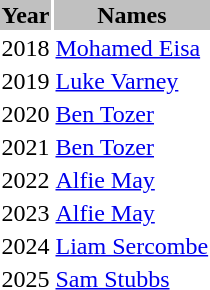<table class="toccolours">
<tr>
<th bgcolor=silver>Year</th>
<th bgcolor=silver>Names</th>
</tr>
<tr>
<td>2018</td>
<td> <a href='#'>Mohamed Eisa</a></td>
</tr>
<tr>
<td>2019</td>
<td> <a href='#'>Luke Varney</a></td>
</tr>
<tr>
<td>2020</td>
<td> <a href='#'>Ben Tozer</a></td>
</tr>
<tr>
<td>2021</td>
<td> <a href='#'>Ben Tozer</a></td>
</tr>
<tr>
<td>2022</td>
<td> <a href='#'>Alfie May</a></td>
</tr>
<tr>
<td>2023</td>
<td> <a href='#'>Alfie May</a></td>
</tr>
<tr>
<td>2024</td>
<td> <a href='#'>Liam Sercombe</a></td>
</tr>
<tr>
<td>2025</td>
<td> <a href='#'>Sam Stubbs</a></td>
</tr>
</table>
